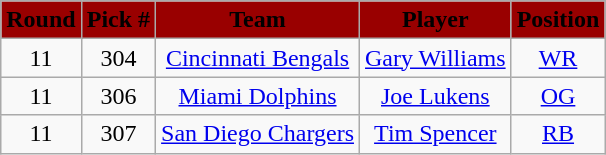<table class="wikitable" style="text-align:center">
<tr style="background:#900;">
<td><strong><span>Round</span></strong></td>
<td><strong><span>Pick #</span></strong></td>
<td><strong><span>Team</span></strong></td>
<td><strong><span>Player</span></strong></td>
<td><strong><span>Position</span></strong></td>
</tr>
<tr>
<td>11</td>
<td align=center>304</td>
<td><a href='#'>Cincinnati Bengals</a></td>
<td><a href='#'>Gary Williams</a></td>
<td><a href='#'>WR</a></td>
</tr>
<tr>
<td>11</td>
<td align=center>306</td>
<td><a href='#'>Miami Dolphins</a></td>
<td><a href='#'>Joe Lukens</a></td>
<td><a href='#'>OG</a></td>
</tr>
<tr>
<td>11</td>
<td align=center>307</td>
<td><a href='#'>San Diego Chargers</a></td>
<td><a href='#'>Tim Spencer</a></td>
<td><a href='#'>RB</a></td>
</tr>
</table>
